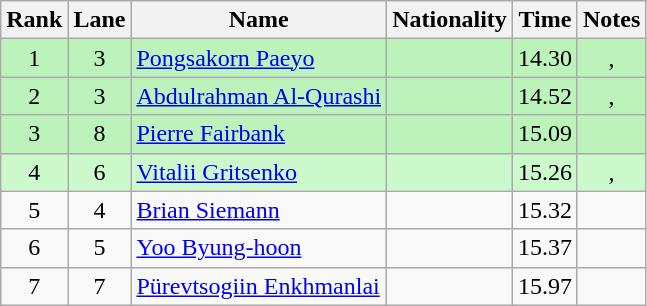<table class="wikitable sortable" style="text-align:center">
<tr>
<th>Rank</th>
<th>Lane</th>
<th>Name</th>
<th>Nationality</th>
<th>Time</th>
<th>Notes</th>
</tr>
<tr bgcolor=bbf3bb>
<td>1</td>
<td>3</td>
<td align="left"><a href='#'>Pongsakorn Paeyo</a></td>
<td align="left"></td>
<td>14.30</td>
<td>, </td>
</tr>
<tr bgcolor=bbf3bb>
<td>2</td>
<td>3</td>
<td align="left"><a href='#'>Abdulrahman Al-Qurashi</a></td>
<td align="left"></td>
<td>14.52</td>
<td>, </td>
</tr>
<tr bgcolor=bbf3bb>
<td>3</td>
<td>8</td>
<td align="left"><a href='#'>Pierre Fairbank</a></td>
<td align="left"></td>
<td>15.09</td>
<td></td>
</tr>
<tr bgcolor=ccf9cc>
<td>4</td>
<td>6</td>
<td align="left"><a href='#'>Vitalii Gritsenko</a></td>
<td align="left"></td>
<td>15.26</td>
<td>, </td>
</tr>
<tr>
<td>5</td>
<td>4</td>
<td align="left"><a href='#'>Brian Siemann</a></td>
<td align="left"></td>
<td>15.32</td>
<td></td>
</tr>
<tr>
<td>6</td>
<td>5</td>
<td align="left"><a href='#'>Yoo Byung-hoon</a></td>
<td align="left"></td>
<td>15.37</td>
<td></td>
</tr>
<tr>
<td>7</td>
<td>7</td>
<td align="left"><a href='#'>Pürevtsogiin Enkhmanlai</a></td>
<td align="left"></td>
<td>15.97</td>
<td></td>
</tr>
</table>
